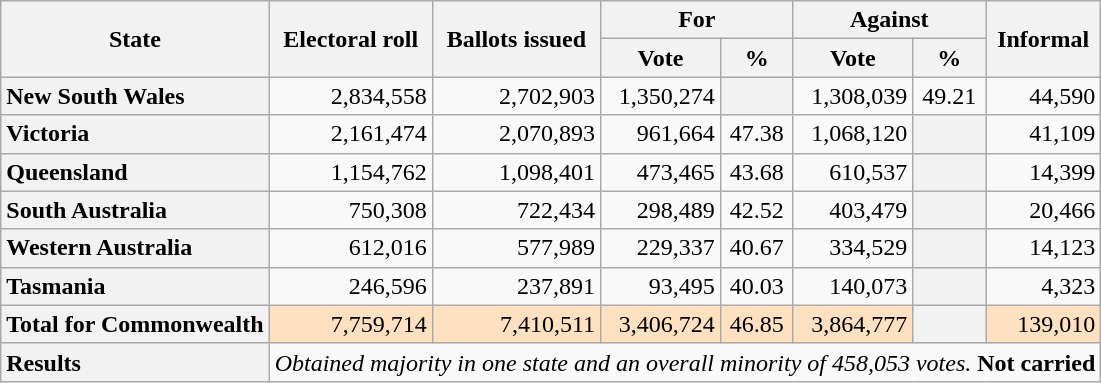<table class="wikitable">
<tr align=center>
<th rowspan="2">State</th>
<th rowspan="2">Electoral roll</th>
<th rowspan="2">Ballots issued</th>
<th align=center colspan="2">For</th>
<th align=center colspan="2">Against</th>
<th align=center rowspan="2">Informal</th>
</tr>
<tr>
<th align=center>Vote</th>
<th align=center>%</th>
<th align=center>Vote</th>
<th align=center>%</th>
</tr>
<tr align="right">
<th style="text-align:left;">New South Wales</th>
<td>2,834,558</td>
<td>2,702,903</td>
<td>1,350,274</td>
<th></th>
<td>1,308,039</td>
<td align="center">49.21</td>
<td>44,590</td>
</tr>
<tr align="right">
<th style="text-align:left;">Victoria</th>
<td>2,161,474</td>
<td>2,070,893</td>
<td>961,664</td>
<td align="center">47.38</td>
<td>1,068,120</td>
<th></th>
<td>41,109</td>
</tr>
<tr align="right">
<th style="text-align:left;">Queensland</th>
<td>1,154,762</td>
<td>1,098,401</td>
<td>473,465</td>
<td align="center">43.68</td>
<td>610,537</td>
<th></th>
<td>14,399</td>
</tr>
<tr align="right">
<th style="text-align:left;">South Australia</th>
<td>750,308</td>
<td>722,434</td>
<td>298,489</td>
<td align="center">42.52</td>
<td>403,479</td>
<th></th>
<td>20,466</td>
</tr>
<tr align="right">
<th style="text-align:left;">Western Australia</th>
<td>612,016</td>
<td>577,989</td>
<td>229,337</td>
<td align="center">40.67</td>
<td>334,529</td>
<th></th>
<td>14,123</td>
</tr>
<tr align="right">
<th style="text-align:left;">Tasmania</th>
<td>246,596</td>
<td>237,891</td>
<td>93,495</td>
<td align="center">40.03</td>
<td>140,073</td>
<th></th>
<td>4,323</td>
</tr>
<tr bgcolor="#FFE0C0" align="right">
<th style="text-align:left">Total for Commonwealth</th>
<td>7,759,714</td>
<td>7,410,511</td>
<td>3,406,724</td>
<td align="center">46.85</td>
<td>3,864,777</td>
<th></th>
<td>139,010</td>
</tr>
<tr>
<th style="text-align:left;">Results</th>
<td colSpan="8"><em>Obtained majority in one state and an overall minority of 458,053 votes.</em> <strong>Not carried</strong></td>
</tr>
</table>
